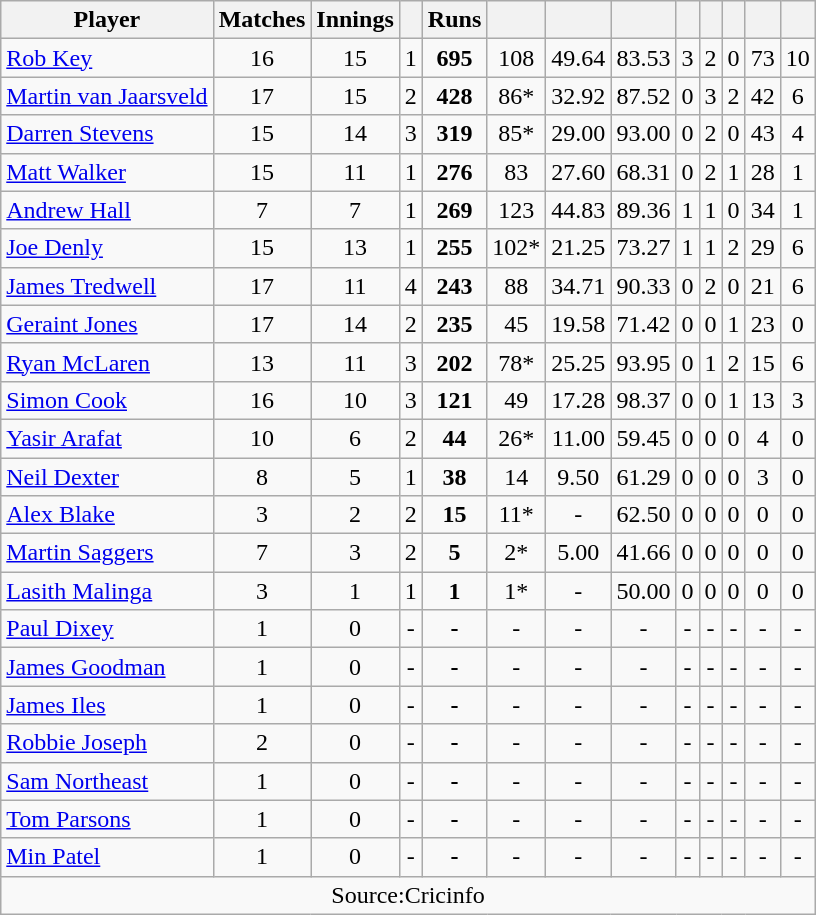<table class="wikitable" style="text-align:center">
<tr>
<th>Player</th>
<th>Matches</th>
<th>Innings</th>
<th></th>
<th>Runs</th>
<th></th>
<th></th>
<th></th>
<th></th>
<th></th>
<th></th>
<th></th>
<th></th>
</tr>
<tr>
<td align="left"><a href='#'>Rob Key</a></td>
<td>16</td>
<td>15</td>
<td>1</td>
<td><strong>695</strong></td>
<td>108</td>
<td>49.64</td>
<td>83.53</td>
<td>3</td>
<td>2</td>
<td>0</td>
<td>73</td>
<td>10</td>
</tr>
<tr>
<td align="left"><a href='#'>Martin van Jaarsveld</a></td>
<td>17</td>
<td>15</td>
<td>2</td>
<td><strong>428</strong></td>
<td>86*</td>
<td>32.92</td>
<td>87.52</td>
<td>0</td>
<td>3</td>
<td>2</td>
<td>42</td>
<td>6</td>
</tr>
<tr>
<td align="left"><a href='#'>Darren Stevens</a></td>
<td>15</td>
<td>14</td>
<td>3</td>
<td><strong>319</strong></td>
<td>85*</td>
<td>29.00</td>
<td>93.00</td>
<td>0</td>
<td>2</td>
<td>0</td>
<td>43</td>
<td>4</td>
</tr>
<tr>
<td align="left"><a href='#'>Matt Walker</a></td>
<td>15</td>
<td>11</td>
<td>1</td>
<td><strong>276</strong></td>
<td>83</td>
<td>27.60</td>
<td>68.31</td>
<td>0</td>
<td>2</td>
<td>1</td>
<td>28</td>
<td>1</td>
</tr>
<tr>
<td align="left"><a href='#'>Andrew Hall</a></td>
<td>7</td>
<td>7</td>
<td>1</td>
<td><strong>269</strong></td>
<td>123</td>
<td>44.83</td>
<td>89.36</td>
<td>1</td>
<td>1</td>
<td>0</td>
<td>34</td>
<td>1</td>
</tr>
<tr>
<td align="left"><a href='#'>Joe Denly</a></td>
<td>15</td>
<td>13</td>
<td>1</td>
<td><strong>255</strong></td>
<td>102*</td>
<td>21.25</td>
<td>73.27</td>
<td>1</td>
<td>1</td>
<td>2</td>
<td>29</td>
<td>6</td>
</tr>
<tr>
<td align="left"><a href='#'>James Tredwell</a></td>
<td>17</td>
<td>11</td>
<td>4</td>
<td><strong>243</strong></td>
<td>88</td>
<td>34.71</td>
<td>90.33</td>
<td>0</td>
<td>2</td>
<td>0</td>
<td>21</td>
<td>6</td>
</tr>
<tr>
<td align="left"><a href='#'>Geraint Jones</a></td>
<td>17</td>
<td>14</td>
<td>2</td>
<td><strong>235</strong></td>
<td>45</td>
<td>19.58</td>
<td>71.42</td>
<td>0</td>
<td>0</td>
<td>1</td>
<td>23</td>
<td>0</td>
</tr>
<tr>
<td align="left"><a href='#'>Ryan McLaren</a></td>
<td>13</td>
<td>11</td>
<td>3</td>
<td><strong>202</strong></td>
<td>78*</td>
<td>25.25</td>
<td>93.95</td>
<td>0</td>
<td>1</td>
<td>2</td>
<td>15</td>
<td>6</td>
</tr>
<tr>
<td align="left"><a href='#'>Simon Cook</a></td>
<td>16</td>
<td>10</td>
<td>3</td>
<td><strong>121</strong></td>
<td>49</td>
<td>17.28</td>
<td>98.37</td>
<td>0</td>
<td>0</td>
<td>1</td>
<td>13</td>
<td>3</td>
</tr>
<tr>
<td align="left"><a href='#'>Yasir Arafat</a></td>
<td>10</td>
<td>6</td>
<td>2</td>
<td><strong>44</strong></td>
<td>26*</td>
<td>11.00</td>
<td>59.45</td>
<td>0</td>
<td>0</td>
<td>0</td>
<td>4</td>
<td>0</td>
</tr>
<tr>
<td align="left"><a href='#'>Neil Dexter</a></td>
<td>8</td>
<td>5</td>
<td>1</td>
<td><strong>38</strong></td>
<td>14</td>
<td>9.50</td>
<td>61.29</td>
<td>0</td>
<td>0</td>
<td>0</td>
<td>3</td>
<td>0</td>
</tr>
<tr>
<td align="left"><a href='#'>Alex Blake</a></td>
<td>3</td>
<td>2</td>
<td>2</td>
<td><strong>15</strong></td>
<td>11*</td>
<td>-</td>
<td>62.50</td>
<td>0</td>
<td>0</td>
<td>0</td>
<td>0</td>
<td>0</td>
</tr>
<tr>
<td align="left"><a href='#'>Martin Saggers</a></td>
<td>7</td>
<td>3</td>
<td>2</td>
<td><strong>5</strong></td>
<td>2*</td>
<td>5.00</td>
<td>41.66</td>
<td>0</td>
<td>0</td>
<td>0</td>
<td>0</td>
<td>0</td>
</tr>
<tr>
<td align="left"><a href='#'>Lasith Malinga</a></td>
<td>3</td>
<td>1</td>
<td>1</td>
<td><strong>1</strong></td>
<td>1*</td>
<td>-</td>
<td>50.00</td>
<td>0</td>
<td>0</td>
<td>0</td>
<td>0</td>
<td>0</td>
</tr>
<tr>
<td align="left"><a href='#'>Paul Dixey</a></td>
<td>1</td>
<td>0</td>
<td>-</td>
<td><strong>-</strong></td>
<td>-</td>
<td>-</td>
<td>-</td>
<td>-</td>
<td>-</td>
<td>-</td>
<td>-</td>
<td>-</td>
</tr>
<tr>
<td align="left"><a href='#'>James Goodman</a></td>
<td>1</td>
<td>0</td>
<td>-</td>
<td><strong>-</strong></td>
<td>-</td>
<td>-</td>
<td>-</td>
<td>-</td>
<td>-</td>
<td>-</td>
<td>-</td>
<td>-</td>
</tr>
<tr>
<td align="left"><a href='#'>James Iles</a></td>
<td>1</td>
<td>0</td>
<td>-</td>
<td><strong>-</strong></td>
<td>-</td>
<td>-</td>
<td>-</td>
<td>-</td>
<td>-</td>
<td>-</td>
<td>-</td>
<td>-</td>
</tr>
<tr>
<td align="left"><a href='#'>Robbie Joseph</a></td>
<td>2</td>
<td>0</td>
<td>-</td>
<td><strong>-</strong></td>
<td>-</td>
<td>-</td>
<td>-</td>
<td>-</td>
<td>-</td>
<td>-</td>
<td>-</td>
<td>-</td>
</tr>
<tr>
<td align="left"><a href='#'>Sam Northeast</a></td>
<td>1</td>
<td>0</td>
<td>-</td>
<td><strong>-</strong></td>
<td>-</td>
<td>-</td>
<td>-</td>
<td>-</td>
<td>-</td>
<td>-</td>
<td>-</td>
<td>-</td>
</tr>
<tr>
<td align="left"><a href='#'>Tom Parsons</a></td>
<td>1</td>
<td>0</td>
<td>-</td>
<td><strong>-</strong></td>
<td>-</td>
<td>-</td>
<td>-</td>
<td>-</td>
<td>-</td>
<td>-</td>
<td>-</td>
<td>-</td>
</tr>
<tr>
<td align="left"><a href='#'>Min Patel</a></td>
<td>1</td>
<td>0</td>
<td>-</td>
<td><strong>-</strong></td>
<td>-</td>
<td>-</td>
<td>-</td>
<td>-</td>
<td>-</td>
<td>-</td>
<td>-</td>
<td>-</td>
</tr>
<tr>
<td colspan="13">Source:Cricinfo</td>
</tr>
</table>
